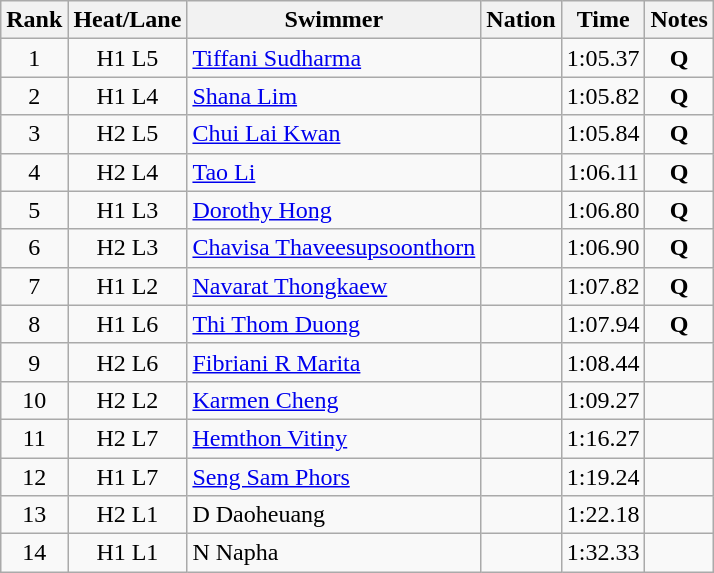<table class="wikitable sortable" style="text-align:center">
<tr>
<th>Rank</th>
<th>Heat/Lane</th>
<th>Swimmer</th>
<th>Nation</th>
<th>Time</th>
<th>Notes</th>
</tr>
<tr>
<td>1</td>
<td>H1 L5</td>
<td align=left><a href='#'>Tiffani Sudharma</a></td>
<td align=left></td>
<td>1:05.37</td>
<td><strong>Q</strong></td>
</tr>
<tr>
<td>2</td>
<td>H1 L4</td>
<td align=left><a href='#'>Shana Lim</a></td>
<td align=left></td>
<td>1:05.82</td>
<td><strong>Q</strong></td>
</tr>
<tr>
<td>3</td>
<td>H2 L5</td>
<td align=left><a href='#'>Chui Lai Kwan</a></td>
<td align=left></td>
<td>1:05.84</td>
<td><strong>Q</strong></td>
</tr>
<tr>
<td>4</td>
<td>H2 L4</td>
<td align=left><a href='#'>Tao Li</a></td>
<td align=left></td>
<td>1:06.11</td>
<td><strong>Q</strong></td>
</tr>
<tr>
<td>5</td>
<td>H1 L3</td>
<td align=left><a href='#'>Dorothy Hong</a></td>
<td align=left></td>
<td>1:06.80</td>
<td><strong>Q</strong></td>
</tr>
<tr>
<td>6</td>
<td>H2 L3</td>
<td align=left><a href='#'>Chavisa Thaveesupsoonthorn</a></td>
<td align=left></td>
<td>1:06.90</td>
<td><strong>Q</strong></td>
</tr>
<tr>
<td>7</td>
<td>H1 L2</td>
<td align=left><a href='#'>Navarat Thongkaew</a></td>
<td align=left></td>
<td>1:07.82</td>
<td><strong>Q</strong></td>
</tr>
<tr>
<td>8</td>
<td>H1 L6</td>
<td align=left><a href='#'>Thi Thom Duong</a></td>
<td align=left></td>
<td>1:07.94</td>
<td><strong>Q</strong></td>
</tr>
<tr>
<td>9</td>
<td>H2 L6</td>
<td align=left><a href='#'>Fibriani R Marita</a></td>
<td align=left></td>
<td>1:08.44</td>
<td></td>
</tr>
<tr>
<td>10</td>
<td>H2 L2</td>
<td align=left><a href='#'>Karmen Cheng</a></td>
<td align=left></td>
<td>1:09.27</td>
<td></td>
</tr>
<tr>
<td>11</td>
<td>H2 L7</td>
<td align=left><a href='#'>Hemthon Vitiny</a></td>
<td align=left></td>
<td>1:16.27</td>
<td></td>
</tr>
<tr>
<td>12</td>
<td>H1 L7</td>
<td align=left><a href='#'>Seng Sam Phors</a></td>
<td align=left></td>
<td>1:19.24</td>
<td></td>
</tr>
<tr>
<td>13</td>
<td>H2 L1</td>
<td align=left>D Daoheuang</td>
<td align=left></td>
<td>1:22.18</td>
<td></td>
</tr>
<tr>
<td>14</td>
<td>H1 L1</td>
<td align=left>N Napha</td>
<td align=left></td>
<td>1:32.33</td>
<td></td>
</tr>
</table>
